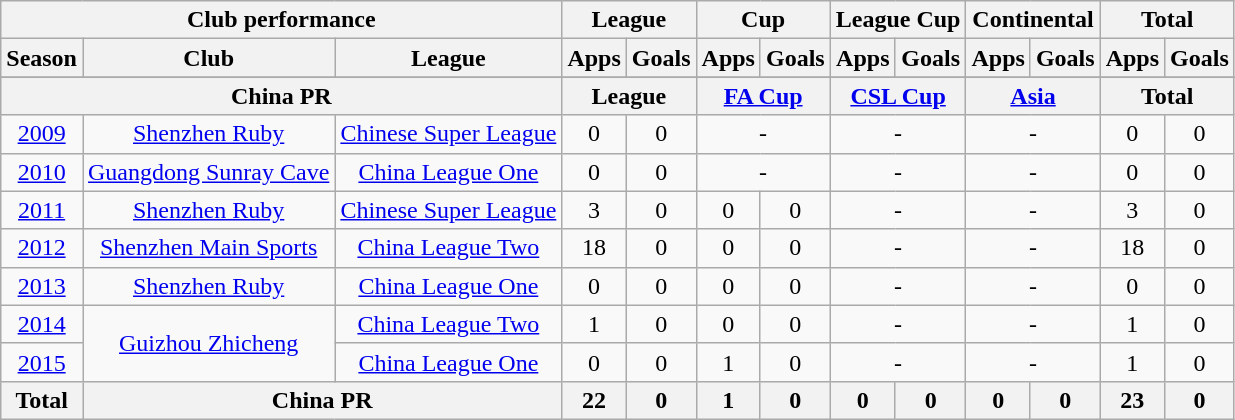<table class="wikitable" style="text-align:center">
<tr>
<th colspan=3>Club performance</th>
<th colspan=2>League</th>
<th colspan=2>Cup</th>
<th colspan=2>League Cup</th>
<th colspan=2>Continental</th>
<th colspan=2>Total</th>
</tr>
<tr>
<th>Season</th>
<th>Club</th>
<th>League</th>
<th>Apps</th>
<th>Goals</th>
<th>Apps</th>
<th>Goals</th>
<th>Apps</th>
<th>Goals</th>
<th>Apps</th>
<th>Goals</th>
<th>Apps</th>
<th>Goals</th>
</tr>
<tr>
</tr>
<tr>
<th colspan=3>China PR</th>
<th colspan=2>League</th>
<th colspan=2><a href='#'>FA Cup</a></th>
<th colspan=2><a href='#'>CSL Cup</a></th>
<th colspan=2><a href='#'>Asia</a></th>
<th colspan=2>Total</th>
</tr>
<tr>
<td><a href='#'>2009</a></td>
<td rowspan="1"><a href='#'>Shenzhen Ruby</a></td>
<td rowspan="1"><a href='#'>Chinese Super League</a></td>
<td>0</td>
<td>0</td>
<td colspan="2">-</td>
<td colspan="2">-</td>
<td colspan="2">-</td>
<td>0</td>
<td>0</td>
</tr>
<tr>
<td><a href='#'>2010</a></td>
<td rowspan="1"><a href='#'>Guangdong Sunray Cave</a></td>
<td rowspan="1"><a href='#'>China League One</a></td>
<td>0</td>
<td>0</td>
<td colspan="2">-</td>
<td colspan="2">-</td>
<td colspan="2">-</td>
<td>0</td>
<td>0</td>
</tr>
<tr>
<td><a href='#'>2011</a></td>
<td rowspan="1"><a href='#'>Shenzhen Ruby</a></td>
<td rowspan="1"><a href='#'>Chinese Super League</a></td>
<td>3</td>
<td>0</td>
<td>0</td>
<td>0</td>
<td colspan="2">-</td>
<td colspan="2">-</td>
<td>3</td>
<td>0</td>
</tr>
<tr>
<td><a href='#'>2012</a></td>
<td><a href='#'>Shenzhen Main Sports</a></td>
<td><a href='#'>China League Two</a></td>
<td>18</td>
<td>0</td>
<td>0</td>
<td>0</td>
<td colspan="2">-</td>
<td colspan="2">-</td>
<td>18</td>
<td>0</td>
</tr>
<tr>
<td><a href='#'>2013</a></td>
<td rowspan="1"><a href='#'>Shenzhen Ruby</a></td>
<td rowspan="1"><a href='#'>China League One</a></td>
<td>0</td>
<td>0</td>
<td>0</td>
<td>0</td>
<td colspan="2">-</td>
<td colspan="2">-</td>
<td>0</td>
<td>0</td>
</tr>
<tr>
<td><a href='#'>2014</a></td>
<td rowspan="2"><a href='#'>Guizhou Zhicheng</a></td>
<td><a href='#'>China League Two</a></td>
<td>1</td>
<td>0</td>
<td>0</td>
<td>0</td>
<td colspan="2">-</td>
<td colspan="2">-</td>
<td>1</td>
<td>0</td>
</tr>
<tr>
<td><a href='#'>2015</a></td>
<td rowspan="1"><a href='#'>China League One</a></td>
<td>0</td>
<td>0</td>
<td>1</td>
<td>0</td>
<td colspan="2">-</td>
<td colspan="2">-</td>
<td>1</td>
<td>0</td>
</tr>
<tr>
<th rowspan=3>Total</th>
<th colspan=2>China PR</th>
<th>22</th>
<th>0</th>
<th>1</th>
<th>0</th>
<th>0</th>
<th>0</th>
<th>0</th>
<th>0</th>
<th>23</th>
<th>0</th>
</tr>
</table>
